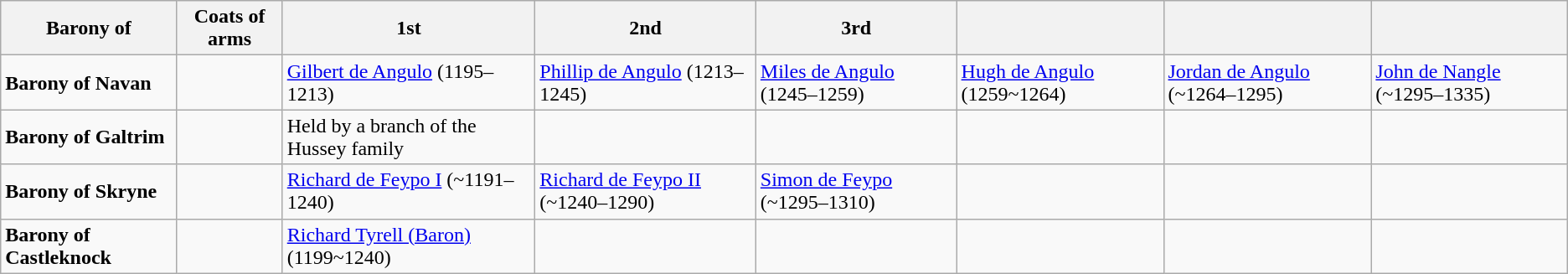<table class="wikitable">
<tr>
<th>Barony of</th>
<th>Coats of arms</th>
<th>1st</th>
<th>2nd</th>
<th>3rd</th>
<th></th>
<th></th>
<th></th>
</tr>
<tr>
<td><strong>Barony of Navan</strong></td>
<td></td>
<td><a href='#'>Gilbert de Angulo</a> (1195–1213)</td>
<td><a href='#'>Phillip de Angulo</a> (1213–1245)</td>
<td><a href='#'>Miles de Angulo</a> (1245–1259)</td>
<td><a href='#'>Hugh de Angulo</a> (1259~1264)</td>
<td><a href='#'>Jordan de Angulo</a> (~1264–1295)</td>
<td><a href='#'>John de Nangle</a> (~1295–1335)</td>
</tr>
<tr>
<td><strong>Barony of Galtrim</strong></td>
<td></td>
<td>Held by a branch of the Hussey family</td>
<td></td>
<td></td>
<td></td>
<td></td>
<td></td>
</tr>
<tr>
<td><strong>Barony of Skryne</strong></td>
<td></td>
<td><a href='#'>Richard de Feypo I</a> (~1191–1240)</td>
<td><a href='#'>Richard de Feypo II</a> (~1240–1290)</td>
<td><a href='#'>Simon de Feypo</a> (~1295–1310)</td>
<td></td>
<td></td>
<td></td>
</tr>
<tr>
<td><strong>Barony of Castleknock</strong></td>
<td></td>
<td><a href='#'>Richard Tyrell (Baron)</a> (1199~1240)</td>
<td></td>
<td></td>
<td></td>
<td></td>
<td></td>
</tr>
</table>
